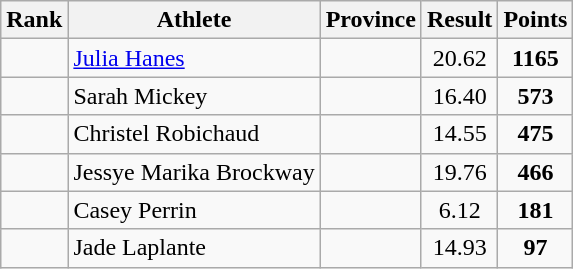<table class="wikitable sortable" style="text-align:center">
<tr>
<th>Rank</th>
<th>Athlete</th>
<th>Province</th>
<th>Result</th>
<th>Points</th>
</tr>
<tr>
<td></td>
<td align=left><a href='#'>Julia Hanes</a></td>
<td align="left"></td>
<td>20.62</td>
<td><strong>1165</strong></td>
</tr>
<tr>
<td></td>
<td align=left>Sarah Mickey</td>
<td align="left"></td>
<td>16.40</td>
<td><strong>573</strong></td>
</tr>
<tr>
<td></td>
<td align=left>Christel Robichaud</td>
<td align="left"></td>
<td>14.55</td>
<td><strong>475</strong></td>
</tr>
<tr>
<td></td>
<td align=left>Jessye Marika Brockway</td>
<td align="left"></td>
<td>19.76</td>
<td><strong>466</strong></td>
</tr>
<tr>
<td></td>
<td align=left>Casey Perrin</td>
<td align="left"></td>
<td>6.12</td>
<td><strong>181</strong></td>
</tr>
<tr>
<td></td>
<td align=left>Jade Laplante</td>
<td align="left"></td>
<td>14.93</td>
<td><strong>97</strong></td>
</tr>
</table>
